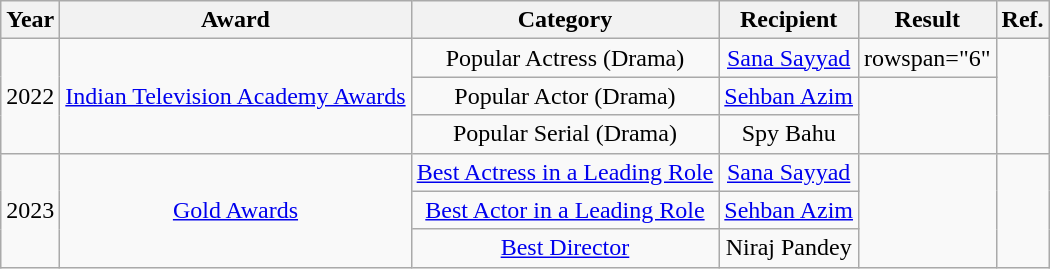<table class="wikitable" style="text-align:center;">
<tr>
<th>Year</th>
<th>Award</th>
<th>Category</th>
<th>Recipient</th>
<th>Result</th>
<th>Ref.</th>
</tr>
<tr>
<td rowspan="3">2022</td>
<td rowspan="3"><a href='#'>Indian Television Academy Awards</a></td>
<td>Popular Actress (Drama)</td>
<td><a href='#'>Sana Sayyad</a></td>
<td>rowspan="6"</td>
<td rowspan="3"></td>
</tr>
<tr>
<td>Popular Actor (Drama)</td>
<td><a href='#'>Sehban Azim</a></td>
</tr>
<tr>
<td>Popular Serial (Drama)</td>
<td>Spy Bahu</td>
</tr>
<tr>
<td rowspan="3">2023</td>
<td rowspan="3"><a href='#'>Gold Awards</a></td>
<td><a href='#'>Best Actress in a Leading Role</a></td>
<td><a href='#'>Sana Sayyad</a></td>
<td rowspan="3"></td>
</tr>
<tr>
<td><a href='#'>Best Actor in a Leading Role</a></td>
<td><a href='#'>Sehban Azim</a></td>
</tr>
<tr>
<td><a href='#'>Best Director</a></td>
<td>Niraj Pandey</td>
</tr>
</table>
